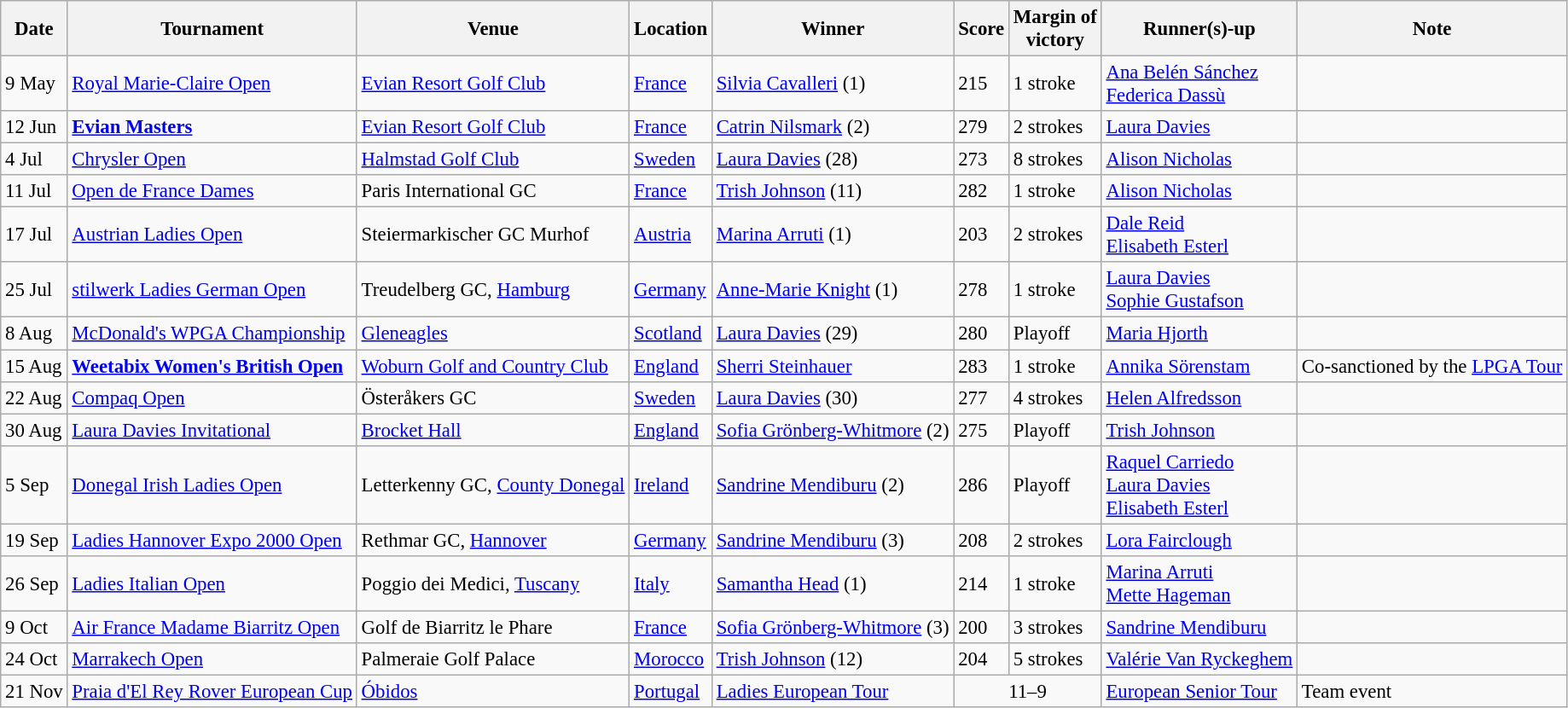<table class="wikitable" style="font-size:95%">
<tr>
<th>Date</th>
<th>Tournament</th>
<th>Venue</th>
<th>Location</th>
<th>Winner</th>
<th>Score</th>
<th>Margin of<br>victory</th>
<th>Runner(s)-up</th>
<th>Note</th>
</tr>
<tr>
<td>9 May</td>
<td><a href='#'>Royal Marie-Claire Open</a></td>
<td><a href='#'>Evian Resort Golf Club</a></td>
<td><a href='#'>France</a></td>
<td> <a href='#'>Silvia Cavalleri</a> (1)</td>
<td>215</td>
<td>1 stroke</td>
<td> <a href='#'>Ana Belén Sánchez</a><br> <a href='#'>Federica Dassù</a></td>
<td></td>
</tr>
<tr>
<td>12 Jun</td>
<td><strong><a href='#'>Evian Masters</a></strong></td>
<td><a href='#'>Evian Resort Golf Club</a></td>
<td><a href='#'>France</a></td>
<td> <a href='#'>Catrin Nilsmark</a> (2)</td>
<td>279</td>
<td>2 strokes</td>
<td> <a href='#'>Laura Davies</a></td>
<td></td>
</tr>
<tr>
<td>4 Jul</td>
<td><a href='#'>Chrysler Open</a></td>
<td><a href='#'>Halmstad Golf Club</a></td>
<td><a href='#'>Sweden</a></td>
<td> <a href='#'>Laura Davies</a> (28)</td>
<td>273</td>
<td>8 strokes</td>
<td> <a href='#'>Alison Nicholas</a></td>
<td></td>
</tr>
<tr>
<td>11 Jul</td>
<td><a href='#'>Open de France Dames</a></td>
<td>Paris International GC</td>
<td><a href='#'>France</a></td>
<td> <a href='#'>Trish Johnson</a> (11)</td>
<td>282</td>
<td>1 stroke</td>
<td> <a href='#'>Alison Nicholas</a></td>
<td></td>
</tr>
<tr>
<td>17 Jul</td>
<td><a href='#'>Austrian Ladies Open</a></td>
<td>Steiermarkischer GC Murhof</td>
<td><a href='#'>Austria</a></td>
<td> <a href='#'>Marina Arruti</a> (1)</td>
<td>203</td>
<td>2 strokes</td>
<td> <a href='#'>Dale Reid</a><br> <a href='#'>Elisabeth Esterl</a></td>
<td></td>
</tr>
<tr>
<td>25 Jul</td>
<td><a href='#'>stilwerk Ladies German Open</a></td>
<td>Treudelberg GC, <a href='#'>Hamburg</a></td>
<td><a href='#'>Germany</a></td>
<td> <a href='#'>Anne-Marie Knight</a> (1)</td>
<td>278</td>
<td>1 stroke</td>
<td> <a href='#'>Laura Davies</a><br> <a href='#'>Sophie Gustafson</a></td>
<td></td>
</tr>
<tr>
<td>8 Aug</td>
<td><a href='#'>McDonald's WPGA Championship</a></td>
<td><a href='#'>Gleneagles</a></td>
<td><a href='#'>Scotland</a></td>
<td> <a href='#'>Laura Davies</a> (29)</td>
<td>280</td>
<td>Playoff</td>
<td> <a href='#'>Maria Hjorth</a></td>
<td></td>
</tr>
<tr>
<td>15 Aug</td>
<td><strong><a href='#'>Weetabix Women's British Open</a></strong></td>
<td><a href='#'>Woburn Golf and Country Club</a></td>
<td><a href='#'>England</a></td>
<td> <a href='#'>Sherri Steinhauer</a></td>
<td>283</td>
<td>1 stroke</td>
<td> <a href='#'>Annika Sörenstam</a></td>
<td>Co-sanctioned by the <a href='#'>LPGA Tour</a></td>
</tr>
<tr>
<td>22 Aug</td>
<td><a href='#'>Compaq Open</a></td>
<td>Österåkers GC</td>
<td><a href='#'>Sweden</a></td>
<td> <a href='#'>Laura Davies</a> (30)</td>
<td>277</td>
<td>4 strokes</td>
<td> <a href='#'>Helen Alfredsson</a></td>
<td></td>
</tr>
<tr>
<td>30 Aug</td>
<td><a href='#'>Laura Davies Invitational</a></td>
<td><a href='#'>Brocket Hall</a></td>
<td><a href='#'>England</a></td>
<td> <a href='#'>Sofia Grönberg-Whitmore</a> (2)</td>
<td>275</td>
<td>Playoff</td>
<td> <a href='#'>Trish Johnson</a></td>
<td></td>
</tr>
<tr>
<td>5 Sep</td>
<td><a href='#'>Donegal Irish Ladies Open</a></td>
<td>Letterkenny GC, <a href='#'>County Donegal</a></td>
<td><a href='#'>Ireland</a></td>
<td> <a href='#'>Sandrine Mendiburu</a> (2)</td>
<td>286</td>
<td>Playoff</td>
<td> <a href='#'>Raquel Carriedo</a><br> <a href='#'>Laura Davies</a><br> <a href='#'>Elisabeth Esterl</a></td>
<td></td>
</tr>
<tr>
<td>19 Sep</td>
<td><a href='#'>Ladies Hannover Expo 2000 Open</a></td>
<td>Rethmar GC, <a href='#'>Hannover</a></td>
<td><a href='#'>Germany</a></td>
<td> <a href='#'>Sandrine Mendiburu</a> (3)</td>
<td>208</td>
<td>2 strokes</td>
<td> <a href='#'>Lora Fairclough</a></td>
<td></td>
</tr>
<tr>
<td>26 Sep</td>
<td><a href='#'>Ladies Italian Open</a></td>
<td>Poggio dei Medici, <a href='#'>Tuscany</a></td>
<td><a href='#'>Italy</a></td>
<td> <a href='#'>Samantha Head</a> (1)</td>
<td>214</td>
<td>1 stroke</td>
<td> <a href='#'>Marina Arruti</a><br> <a href='#'>Mette Hageman</a></td>
<td></td>
</tr>
<tr>
<td>9 Oct</td>
<td><a href='#'>Air France Madame Biarritz Open</a></td>
<td>Golf de Biarritz le Phare</td>
<td><a href='#'>France</a></td>
<td> <a href='#'>Sofia Grönberg-Whitmore</a> (3)</td>
<td>200</td>
<td>3 strokes</td>
<td> <a href='#'>Sandrine Mendiburu</a></td>
<td></td>
</tr>
<tr>
<td>24 Oct</td>
<td><a href='#'>Marrakech Open</a></td>
<td>Palmeraie Golf Palace</td>
<td><a href='#'>Morocco</a></td>
<td> <a href='#'>Trish Johnson</a> (12)</td>
<td>204</td>
<td>5 strokes</td>
<td> <a href='#'>Valérie Van Ryckeghem</a></td>
<td></td>
</tr>
<tr>
<td>21 Nov</td>
<td><a href='#'>Praia d'El Rey Rover European Cup</a></td>
<td><a href='#'>Óbidos</a></td>
<td><a href='#'>Portugal</a></td>
<td><a href='#'>Ladies European Tour</a></td>
<td colspan=2 align=center>11–9</td>
<td><a href='#'>European Senior Tour</a></td>
<td>Team event</td>
</tr>
</table>
